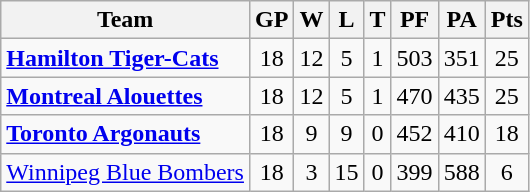<table class="wikitable">
<tr>
<th>Team</th>
<th>GP</th>
<th>W</th>
<th>L</th>
<th>T</th>
<th>PF</th>
<th>PA</th>
<th>Pts</th>
</tr>
<tr align="center">
<td align="left"><strong><a href='#'>Hamilton Tiger-Cats</a></strong></td>
<td>18</td>
<td>12</td>
<td>5</td>
<td>1</td>
<td>503</td>
<td>351</td>
<td>25</td>
</tr>
<tr align="center">
<td align="left"><strong><a href='#'>Montreal Alouettes</a></strong></td>
<td>18</td>
<td>12</td>
<td>5</td>
<td>1</td>
<td>470</td>
<td>435</td>
<td>25</td>
</tr>
<tr align="center">
<td align="left"><strong><a href='#'>Toronto Argonauts</a></strong></td>
<td>18</td>
<td>9</td>
<td>9</td>
<td>0</td>
<td>452</td>
<td>410</td>
<td>18</td>
</tr>
<tr align="center">
<td align="left"><a href='#'>Winnipeg Blue Bombers</a></td>
<td>18</td>
<td>3</td>
<td>15</td>
<td>0</td>
<td>399</td>
<td>588</td>
<td>6</td>
</tr>
</table>
